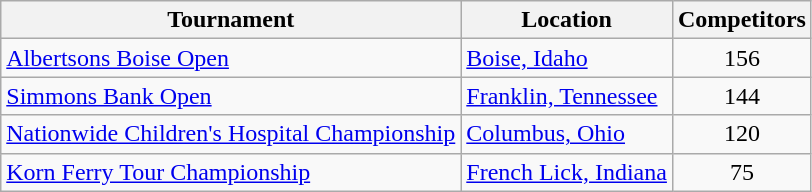<table class="wikitable">
<tr>
<th>Tournament</th>
<th>Location</th>
<th>Competitors</th>
</tr>
<tr>
<td><a href='#'>Albertsons Boise Open</a></td>
<td><a href='#'>Boise, Idaho</a></td>
<td align=center>156</td>
</tr>
<tr>
<td><a href='#'>Simmons Bank Open</a></td>
<td><a href='#'>Franklin, Tennessee</a></td>
<td align=center>144</td>
</tr>
<tr>
<td><a href='#'>Nationwide Children's Hospital Championship</a></td>
<td><a href='#'>Columbus, Ohio</a></td>
<td align=center>120</td>
</tr>
<tr>
<td><a href='#'>Korn Ferry Tour Championship</a></td>
<td><a href='#'>French Lick, Indiana</a></td>
<td align=center>75</td>
</tr>
</table>
